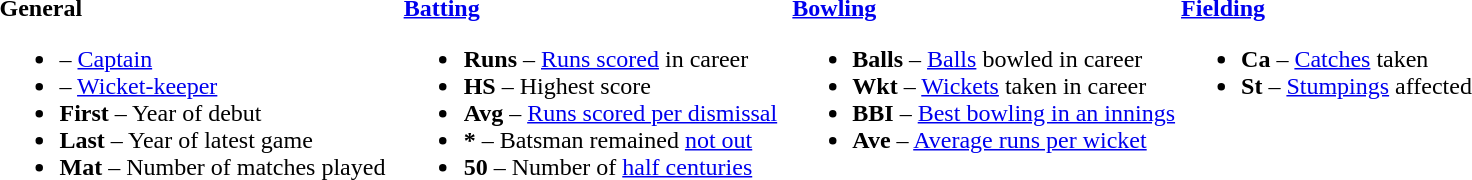<table>
<tr>
<td valign="top" style="width:26%"><br><strong>General</strong><ul><li> – <a href='#'>Captain</a></li><li> – <a href='#'>Wicket-keeper</a></li><li><strong>First</strong> – Year of debut</li><li><strong>Last</strong> – Year of latest game</li><li><strong>Mat</strong> – Number of matches played</li></ul></td>
<td valign="top" style="width:25%"><br><strong><a href='#'>Batting</a></strong><ul><li><strong>Runs</strong> – <a href='#'>Runs scored</a> in career</li><li><strong>HS</strong> – Highest score</li><li><strong>Avg</strong> – <a href='#'>Runs scored per dismissal</a></li><li><strong>*</strong> – Batsman remained <a href='#'>not out</a></li><li><strong>50</strong> – Number of <a href='#'>half centuries</a></li></ul></td>
<td valign="top" style="width:25%"><br><strong><a href='#'>Bowling</a></strong><ul><li><strong>Balls</strong> – <a href='#'>Balls</a> bowled in career</li><li><strong>Wkt</strong> – <a href='#'>Wickets</a> taken in career</li><li><strong>BBI</strong> – <a href='#'>Best bowling in an innings</a></li><li><strong>Ave</strong> – <a href='#'>Average runs per wicket</a></li></ul></td>
<td valign="top" style="width:24%"><br><strong><a href='#'>Fielding</a></strong><ul><li><strong>Ca</strong> – <a href='#'>Catches</a> taken</li><li><strong>St</strong> – <a href='#'>Stumpings</a> affected</li></ul></td>
</tr>
</table>
